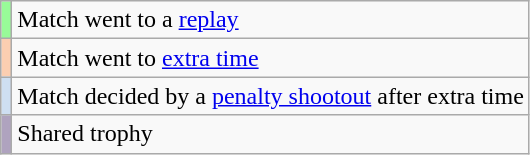<table class="wikitable">
<tr>
<td style="background-color:#98FB98"></td>
<td>Match went to a <a href='#'>replay</a></td>
</tr>
<tr>
<td style="background-color:#FBCEB1"></td>
<td>Match went to <a href='#'>extra time</a></td>
</tr>
<tr>
<td style="background-color:#cedff2"></td>
<td>Match decided by a <a href='#'>penalty shootout</a> after extra time</td>
</tr>
<tr>
<td style="background-color:#afa3bf"></td>
<td>Shared trophy</td>
</tr>
</table>
